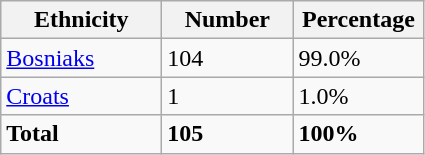<table class="wikitable">
<tr>
<th width="100px">Ethnicity</th>
<th width="80px">Number</th>
<th width="80px">Percentage</th>
</tr>
<tr>
<td><a href='#'>Bosniaks</a></td>
<td>104</td>
<td>99.0%</td>
</tr>
<tr>
<td><a href='#'>Croats</a></td>
<td>1</td>
<td>1.0%</td>
</tr>
<tr>
<td><strong>Total</strong></td>
<td><strong>105</strong></td>
<td><strong>100%</strong></td>
</tr>
</table>
